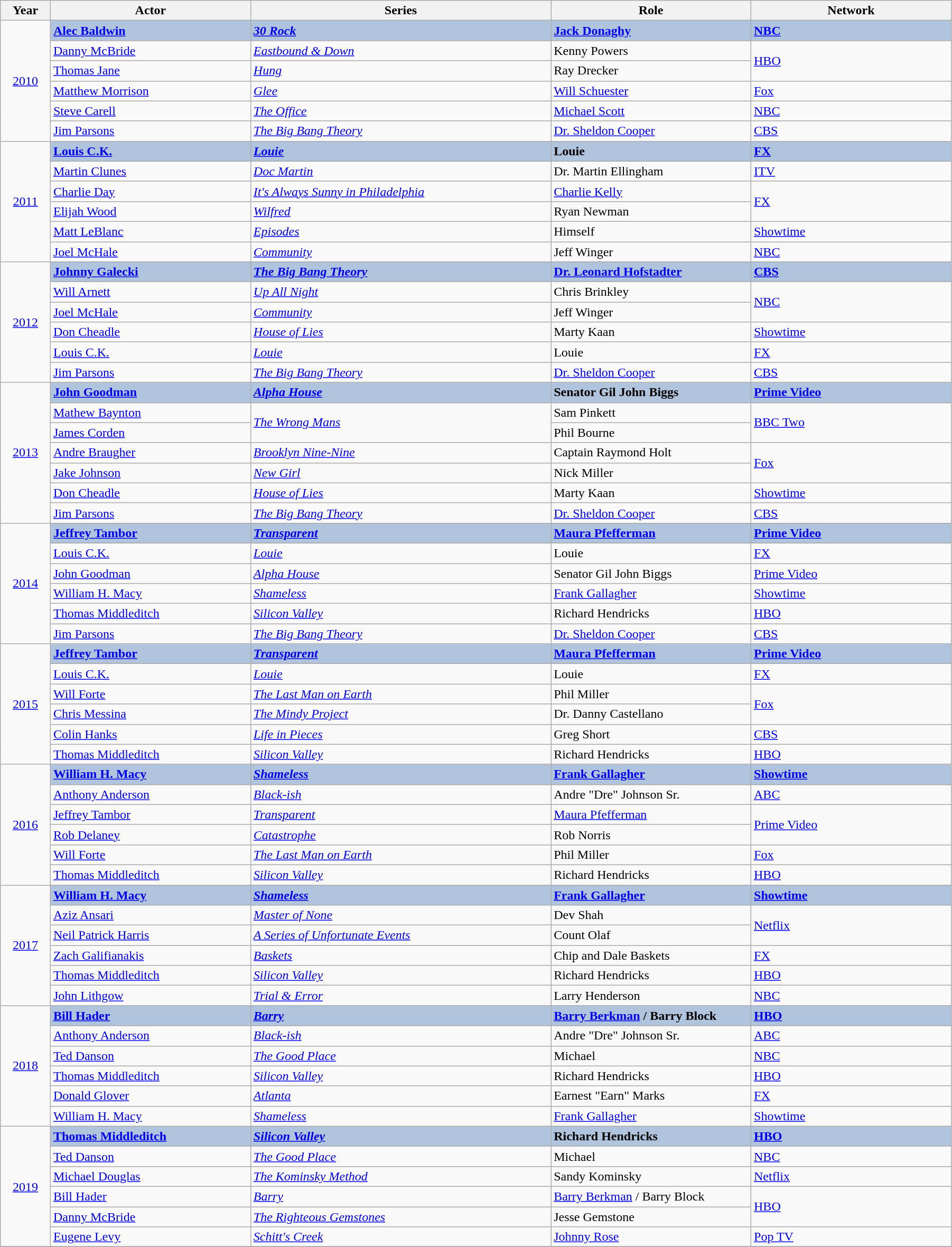<table class="wikitable" width="95%" cellpadding="5">
<tr>
<th width="5%">Year</th>
<th width="20%">Actor</th>
<th width="30%">Series</th>
<th width="20%">Role</th>
<th width="20%">Network</th>
</tr>
<tr>
<td rowspan="6" style="text-align:center;"><a href='#'>2010</a></td>
<td style="background:#B0C4DE;"><strong><a href='#'>Alec Baldwin</a></strong></td>
<td style="background:#B0C4DE;"><strong><em><a href='#'>30 Rock</a></em></strong></td>
<td style="background:#B0C4DE;"><strong><a href='#'>Jack Donaghy</a></strong></td>
<td style="background:#B0C4DE;"><strong><a href='#'>NBC</a></strong></td>
</tr>
<tr>
<td><a href='#'>Danny McBride</a></td>
<td><em><a href='#'>Eastbound & Down</a></em></td>
<td>Kenny Powers</td>
<td rowspan="2"><a href='#'>HBO</a></td>
</tr>
<tr>
<td><a href='#'>Thomas Jane</a></td>
<td><em><a href='#'>Hung</a></em></td>
<td>Ray Drecker</td>
</tr>
<tr>
<td><a href='#'>Matthew Morrison</a></td>
<td><em><a href='#'>Glee</a></em></td>
<td><a href='#'>Will Schuester</a></td>
<td><a href='#'>Fox</a></td>
</tr>
<tr>
<td><a href='#'>Steve Carell</a></td>
<td><em><a href='#'>The Office</a></em></td>
<td><a href='#'>Michael Scott</a></td>
<td><a href='#'>NBC</a></td>
</tr>
<tr>
<td><a href='#'>Jim Parsons</a></td>
<td><em><a href='#'>The Big Bang Theory</a></em></td>
<td><a href='#'>Dr. Sheldon Cooper</a></td>
<td><a href='#'>CBS</a></td>
</tr>
<tr>
<td rowspan="6" style="text-align:center;"><a href='#'>2011</a></td>
<td style="background:#B0C4DE;"><strong><a href='#'>Louis C.K.</a></strong></td>
<td style="background:#B0C4DE;"><strong><em><a href='#'>Louie</a></em></strong></td>
<td style="background:#B0C4DE;"><strong>Louie</strong></td>
<td style="background:#B0C4DE;"><strong><a href='#'>FX</a></strong></td>
</tr>
<tr>
<td><a href='#'>Martin Clunes</a></td>
<td><em><a href='#'>Doc Martin</a></em></td>
<td>Dr. Martin Ellingham</td>
<td><a href='#'>ITV</a></td>
</tr>
<tr>
<td><a href='#'>Charlie Day</a></td>
<td><em><a href='#'>It's Always Sunny in Philadelphia</a></em></td>
<td><a href='#'>Charlie Kelly</a></td>
<td rowspan="2"><a href='#'>FX</a></td>
</tr>
<tr>
<td><a href='#'>Elijah Wood</a></td>
<td><em><a href='#'>Wilfred</a></em></td>
<td>Ryan Newman</td>
</tr>
<tr>
<td><a href='#'>Matt LeBlanc</a></td>
<td><em><a href='#'>Episodes</a></em></td>
<td>Himself</td>
<td><a href='#'>Showtime</a></td>
</tr>
<tr>
<td><a href='#'>Joel McHale</a></td>
<td><em><a href='#'>Community</a></em></td>
<td>Jeff Winger</td>
<td><a href='#'>NBC</a></td>
</tr>
<tr>
<td rowspan="6" style="text-align:center;"><a href='#'>2012</a></td>
<td style="background:#B0C4DE;"><strong><a href='#'>Johnny Galecki</a> </strong></td>
<td style="background:#B0C4DE;"><strong><em><a href='#'>The Big Bang Theory</a></em></strong></td>
<td style="background:#B0C4DE;"><strong><a href='#'>Dr. Leonard Hofstadter</a></strong></td>
<td style="background:#B0C4DE;"><strong><a href='#'>CBS</a></strong></td>
</tr>
<tr>
<td><a href='#'>Will Arnett</a></td>
<td><em><a href='#'>Up All Night</a></em></td>
<td>Chris Brinkley</td>
<td rowspan="2"><a href='#'>NBC</a></td>
</tr>
<tr>
<td><a href='#'>Joel McHale</a></td>
<td><em><a href='#'>Community</a></em></td>
<td>Jeff Winger</td>
</tr>
<tr>
<td><a href='#'>Don Cheadle</a></td>
<td><em><a href='#'>House of Lies</a></em></td>
<td>Marty Kaan</td>
<td><a href='#'>Showtime</a></td>
</tr>
<tr>
<td><a href='#'>Louis C.K.</a></td>
<td><em><a href='#'>Louie</a></em></td>
<td>Louie</td>
<td><a href='#'>FX</a></td>
</tr>
<tr>
<td><a href='#'>Jim Parsons</a></td>
<td><em><a href='#'>The Big Bang Theory</a></em></td>
<td><a href='#'>Dr. Sheldon Cooper</a></td>
<td><a href='#'>CBS</a></td>
</tr>
<tr>
<td rowspan="7" style="text-align:center;"><a href='#'>2013</a></td>
<td style="background:#B0C4DE;"><strong><a href='#'>John Goodman</a> </strong></td>
<td style="background:#B0C4DE;"><strong><em><a href='#'>Alpha House</a></em></strong></td>
<td style="background:#B0C4DE;"><strong>Senator Gil John Biggs</strong></td>
<td style="background:#B0C4DE;"><strong><a href='#'>Prime Video</a></strong></td>
</tr>
<tr>
<td><a href='#'>Mathew Baynton</a></td>
<td rowspan="2"><em><a href='#'>The Wrong Mans</a></em></td>
<td>Sam Pinkett</td>
<td rowspan="2"><a href='#'>BBC Two</a></td>
</tr>
<tr>
<td><a href='#'>James Corden</a></td>
<td>Phil Bourne</td>
</tr>
<tr>
<td><a href='#'>Andre Braugher</a></td>
<td><em><a href='#'>Brooklyn Nine-Nine</a></em></td>
<td>Captain Raymond Holt</td>
<td rowspan="2"><a href='#'>Fox</a></td>
</tr>
<tr>
<td><a href='#'>Jake Johnson</a></td>
<td><em><a href='#'>New Girl</a></em></td>
<td>Nick Miller</td>
</tr>
<tr>
<td><a href='#'>Don Cheadle</a></td>
<td><em><a href='#'>House of Lies</a></em></td>
<td>Marty Kaan</td>
<td><a href='#'>Showtime</a></td>
</tr>
<tr>
<td><a href='#'>Jim Parsons</a></td>
<td><em><a href='#'>The Big Bang Theory</a></em></td>
<td><a href='#'>Dr. Sheldon Cooper</a></td>
<td><a href='#'>CBS</a></td>
</tr>
<tr>
<td rowspan="6" style="text-align:center;"><a href='#'>2014</a></td>
<td style="background:#B0C4DE;"><strong><a href='#'>Jeffrey Tambor</a> </strong></td>
<td style="background:#B0C4DE;"><strong><em><a href='#'>Transparent</a></em></strong></td>
<td style="background:#B0C4DE;"><strong><a href='#'>Maura Pfefferman</a></strong></td>
<td style="background:#B0C4DE;"><strong><a href='#'>Prime Video</a></strong></td>
</tr>
<tr>
<td><a href='#'>Louis C.K.</a></td>
<td><em><a href='#'>Louie</a></em></td>
<td>Louie</td>
<td><a href='#'>FX</a></td>
</tr>
<tr>
<td><a href='#'>John Goodman</a></td>
<td><em><a href='#'>Alpha House</a></em></td>
<td>Senator Gil John Biggs</td>
<td><a href='#'>Prime Video</a></td>
</tr>
<tr>
<td><a href='#'>William H. Macy</a></td>
<td><em><a href='#'>Shameless</a></em></td>
<td><a href='#'>Frank Gallagher</a></td>
<td><a href='#'>Showtime</a></td>
</tr>
<tr>
<td><a href='#'>Thomas Middleditch</a></td>
<td><em><a href='#'>Silicon Valley</a></em></td>
<td>Richard Hendricks</td>
<td><a href='#'>HBO</a></td>
</tr>
<tr>
<td><a href='#'>Jim Parsons</a></td>
<td><em><a href='#'>The Big Bang Theory</a></em></td>
<td><a href='#'>Dr. Sheldon Cooper</a></td>
<td><a href='#'>CBS</a></td>
</tr>
<tr>
<td rowspan="6" style="text-align:center;"><a href='#'>2015</a></td>
<td style="background:#B0C4DE;"><strong><a href='#'>Jeffrey Tambor</a> </strong></td>
<td style="background:#B0C4DE;"><strong><em><a href='#'>Transparent</a></em></strong></td>
<td style="background:#B0C4DE;"><strong><a href='#'>Maura Pfefferman</a></strong></td>
<td style="background:#B0C4DE;"><strong><a href='#'>Prime Video</a></strong></td>
</tr>
<tr>
<td><a href='#'>Louis C.K.</a></td>
<td><em><a href='#'>Louie</a></em></td>
<td>Louie</td>
<td><a href='#'>FX</a></td>
</tr>
<tr>
<td><a href='#'>Will Forte</a></td>
<td><em><a href='#'>The Last Man on Earth</a></em></td>
<td>Phil Miller</td>
<td rowspan="2"><a href='#'>Fox</a></td>
</tr>
<tr>
<td><a href='#'>Chris Messina</a></td>
<td><em><a href='#'>The Mindy Project</a></em></td>
<td>Dr. Danny Castellano</td>
</tr>
<tr>
<td><a href='#'>Colin Hanks</a></td>
<td><em><a href='#'>Life in Pieces</a></em></td>
<td>Greg Short</td>
<td><a href='#'>CBS</a></td>
</tr>
<tr>
<td><a href='#'>Thomas Middleditch</a></td>
<td><em><a href='#'>Silicon Valley</a></em></td>
<td>Richard Hendricks</td>
<td><a href='#'>HBO</a></td>
</tr>
<tr>
<td rowspan="6" style="text-align:center;"><a href='#'>2016</a></td>
<td style="background:#B0C4DE;"><strong><a href='#'>William H. Macy</a></strong></td>
<td style="background:#B0C4DE;"><strong><em><a href='#'>Shameless</a></em></strong></td>
<td style="background:#B0C4DE;"><strong><a href='#'>Frank Gallagher</a></strong></td>
<td style="background:#B0C4DE;"><strong><a href='#'>Showtime</a></strong></td>
</tr>
<tr>
<td><a href='#'>Anthony Anderson</a></td>
<td><em><a href='#'>Black-ish</a></em></td>
<td>Andre "Dre" Johnson Sr.</td>
<td><a href='#'>ABC</a></td>
</tr>
<tr>
<td><a href='#'>Jeffrey Tambor</a></td>
<td><em><a href='#'>Transparent</a></em></td>
<td><a href='#'>Maura Pfefferman</a></td>
<td rowspan="2"><a href='#'>Prime Video</a></td>
</tr>
<tr>
<td><a href='#'>Rob Delaney</a></td>
<td><em><a href='#'>Catastrophe</a></em></td>
<td>Rob Norris</td>
</tr>
<tr>
<td><a href='#'>Will Forte</a></td>
<td><em><a href='#'>The Last Man on Earth</a></em></td>
<td>Phil Miller</td>
<td><a href='#'>Fox</a></td>
</tr>
<tr>
<td><a href='#'>Thomas Middleditch</a></td>
<td><em><a href='#'>Silicon Valley</a></em></td>
<td>Richard Hendricks</td>
<td><a href='#'>HBO</a></td>
</tr>
<tr>
<td rowspan="6" style="text-align:center;"><a href='#'>2017</a><br></td>
<td style="background:#B0C4DE;"><strong><a href='#'>William H. Macy</a></strong></td>
<td style="background:#B0C4DE;"><strong><em><a href='#'>Shameless</a></em></strong></td>
<td style="background:#B0C4DE;"><strong><a href='#'>Frank Gallagher</a></strong></td>
<td style="background:#B0C4DE;"><strong><a href='#'>Showtime</a></strong></td>
</tr>
<tr>
<td><a href='#'>Aziz Ansari</a></td>
<td><em><a href='#'>Master of None</a></em></td>
<td>Dev Shah</td>
<td rowspan="2"><a href='#'>Netflix</a></td>
</tr>
<tr>
<td><a href='#'>Neil Patrick Harris</a></td>
<td><em><a href='#'>A Series of Unfortunate Events</a></em></td>
<td>Count Olaf</td>
</tr>
<tr>
<td><a href='#'>Zach Galifianakis</a></td>
<td><em><a href='#'>Baskets</a></em></td>
<td>Chip and Dale Baskets</td>
<td><a href='#'>FX</a></td>
</tr>
<tr>
<td><a href='#'>Thomas Middleditch</a></td>
<td><em><a href='#'>Silicon Valley</a></em></td>
<td>Richard Hendricks</td>
<td><a href='#'>HBO</a></td>
</tr>
<tr>
<td><a href='#'>John Lithgow</a></td>
<td><em><a href='#'>Trial & Error</a></em></td>
<td>Larry Henderson</td>
<td><a href='#'>NBC</a></td>
</tr>
<tr>
<td rowspan="6" style="text-align:center;"><a href='#'>2018</a><br></td>
<td style="background:#B0C4DE;"><strong><a href='#'>Bill Hader</a></strong></td>
<td style="background:#B0C4DE;"><strong><em><a href='#'>Barry</a></em></strong></td>
<td style="background:#B0C4DE;"><strong><a href='#'>Barry Berkman</a> / Barry Block</strong></td>
<td style="background:#B0C4DE;"><strong><a href='#'>HBO</a></strong></td>
</tr>
<tr>
<td><a href='#'>Anthony Anderson</a></td>
<td><em><a href='#'>Black-ish</a></em></td>
<td>Andre "Dre" Johnson Sr.</td>
<td><a href='#'>ABC</a></td>
</tr>
<tr>
<td><a href='#'>Ted Danson</a></td>
<td><em><a href='#'>The Good Place</a></em></td>
<td>Michael</td>
<td><a href='#'>NBC</a></td>
</tr>
<tr>
<td><a href='#'>Thomas Middleditch</a></td>
<td><em><a href='#'>Silicon Valley</a></em></td>
<td>Richard Hendricks</td>
<td><a href='#'>HBO</a></td>
</tr>
<tr>
<td><a href='#'>Donald Glover</a></td>
<td><em><a href='#'>Atlanta</a></em></td>
<td>Earnest "Earn" Marks</td>
<td><a href='#'>FX</a></td>
</tr>
<tr>
<td><a href='#'>William H. Macy</a></td>
<td><em><a href='#'>Shameless</a></em></td>
<td><a href='#'>Frank Gallagher</a></td>
<td><a href='#'>Showtime</a></td>
</tr>
<tr>
<td rowspan="6" style="text-align:center;"><a href='#'>2019</a><br></td>
<td style="background:#B0C4DE;"><strong><a href='#'>Thomas Middleditch</a></strong></td>
<td style="background:#B0C4DE;"><strong><em><a href='#'>Silicon Valley</a></em></strong></td>
<td style="background:#B0C4DE;"><strong>Richard Hendricks</strong></td>
<td style="background:#B0C4DE;"><strong><a href='#'>HBO</a></strong></td>
</tr>
<tr>
<td><a href='#'>Ted Danson</a></td>
<td><em><a href='#'>The Good Place</a></em></td>
<td>Michael</td>
<td><a href='#'>NBC</a></td>
</tr>
<tr>
<td><a href='#'>Michael Douglas</a></td>
<td><em><a href='#'>The Kominsky Method</a></em></td>
<td>Sandy Kominsky</td>
<td><a href='#'>Netflix</a></td>
</tr>
<tr>
<td><a href='#'>Bill Hader</a></td>
<td><em><a href='#'>Barry</a></em></td>
<td><a href='#'>Barry Berkman</a> / Barry Block</td>
<td rowspan="2"><a href='#'>HBO</a></td>
</tr>
<tr>
<td><a href='#'>Danny McBride</a></td>
<td><em><a href='#'>The Righteous Gemstones</a></em></td>
<td>Jesse Gemstone</td>
</tr>
<tr>
<td><a href='#'>Eugene Levy</a></td>
<td><em><a href='#'>Schitt's Creek</a></em></td>
<td><a href='#'>Johnny Rose</a></td>
<td><a href='#'>Pop TV</a></td>
</tr>
<tr>
</tr>
</table>
